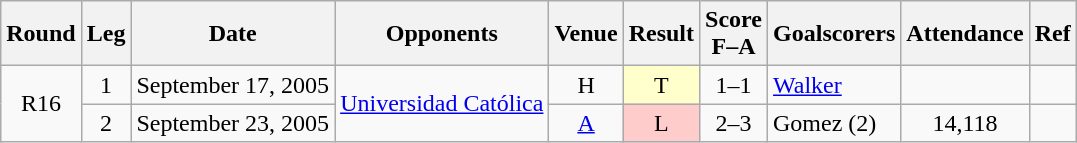<table class="wikitable" style="text-align:center">
<tr>
<th scope="col">Round</th>
<th scope="col">Leg</th>
<th scope="col">Date</th>
<th scope="col">Opponents</th>
<th scope="col">Venue</th>
<th scope="col">Result</th>
<th scope="col">Score<br>F–A</th>
<th scope="col">Goalscorers</th>
<th scope="col">Attendance</th>
<th scope="col">Ref</th>
</tr>
<tr>
<td rowspan="2">R16</td>
<td align="center">1</td>
<td align="left">September 17, 2005</td>
<td align="left" rowspan="2"> <a href='#'>Universidad Católica</a></td>
<td>H</td>
<td style="background-color:#FFFFCC">T</td>
<td>1–1</td>
<td align="left"><a href='#'>Walker</a></td>
<td></td>
<td></td>
</tr>
<tr>
<td align="center">2</td>
<td align="left">September 23, 2005</td>
<td><a href='#'>A</a></td>
<td style="background-color:#FFCCCC">L</td>
<td>2–3</td>
<td align="left">Gomez (2)</td>
<td>14,118</td>
<td></td>
</tr>
</table>
